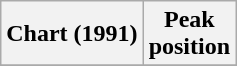<table class="wikitable plainrowheaders" style="text-align:center">
<tr>
<th scope="col">Chart (1991)</th>
<th scope="col">Peak<br>position</th>
</tr>
<tr>
</tr>
</table>
